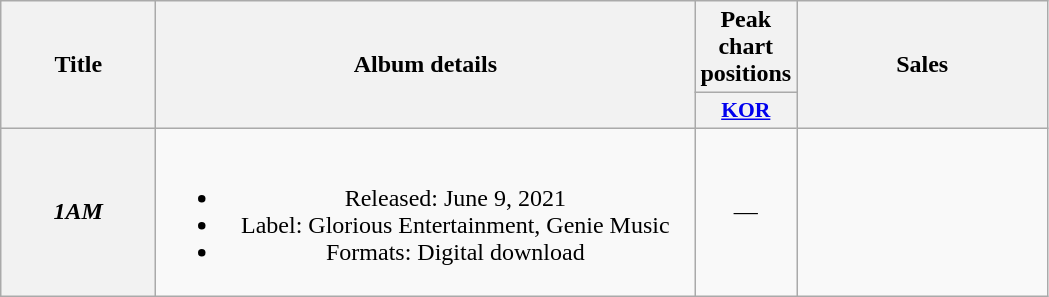<table class="wikitable plainrowheaders" style="text-align:center">
<tr>
<th scope="col" rowspan="2" style="width:6em">Title</th>
<th scope="col" rowspan="2" style="width:22em">Album details</th>
<th scope="col" colspan="1">Peak chart positions</th>
<th scope="col" rowspan="2" style="width:10em">Sales</th>
</tr>
<tr>
<th scope="col" style="width:3em;font-size:90%"><a href='#'>KOR</a><br></th>
</tr>
<tr>
<th scope="row"><em>1AM</em></th>
<td><br><ul><li>Released: June 9, 2021</li><li>Label: Glorious Entertainment, Genie Music</li><li>Formats: Digital download</li></ul></td>
<td>—</td>
<td></td>
</tr>
</table>
